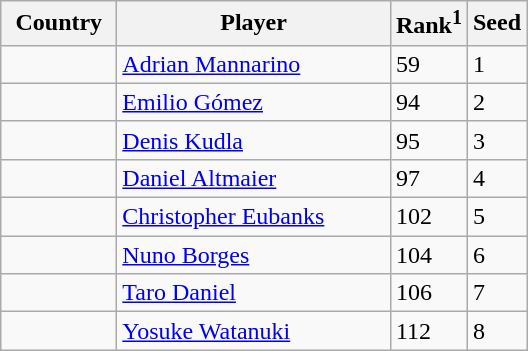<table class="sortable wikitable">
<tr>
<th width="70">Country</th>
<th width="175">Player</th>
<th>Rank<sup>1</sup></th>
<th>Seed</th>
</tr>
<tr>
<td></td>
<td><a href='#'>Adrian Mannarino</a></td>
<td>59</td>
<td>1</td>
</tr>
<tr>
<td></td>
<td><a href='#'>Emilio Gómez</a></td>
<td>94</td>
<td>2</td>
</tr>
<tr>
<td></td>
<td><a href='#'>Denis Kudla</a></td>
<td>95</td>
<td>3</td>
</tr>
<tr>
<td></td>
<td><a href='#'>Daniel Altmaier</a></td>
<td>97</td>
<td>4</td>
</tr>
<tr>
<td></td>
<td><a href='#'>Christopher Eubanks</a></td>
<td>102</td>
<td>5</td>
</tr>
<tr>
<td></td>
<td><a href='#'>Nuno Borges</a></td>
<td>104</td>
<td>6</td>
</tr>
<tr>
<td></td>
<td><a href='#'>Taro Daniel</a></td>
<td>106</td>
<td>7</td>
</tr>
<tr>
<td></td>
<td><a href='#'>Yosuke Watanuki</a></td>
<td>112</td>
<td>8</td>
</tr>
</table>
